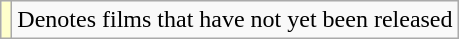<table class="wikitable">
<tr>
<td style="background:#ffc;"></td>
<td>Denotes films that have not yet been released</td>
</tr>
</table>
